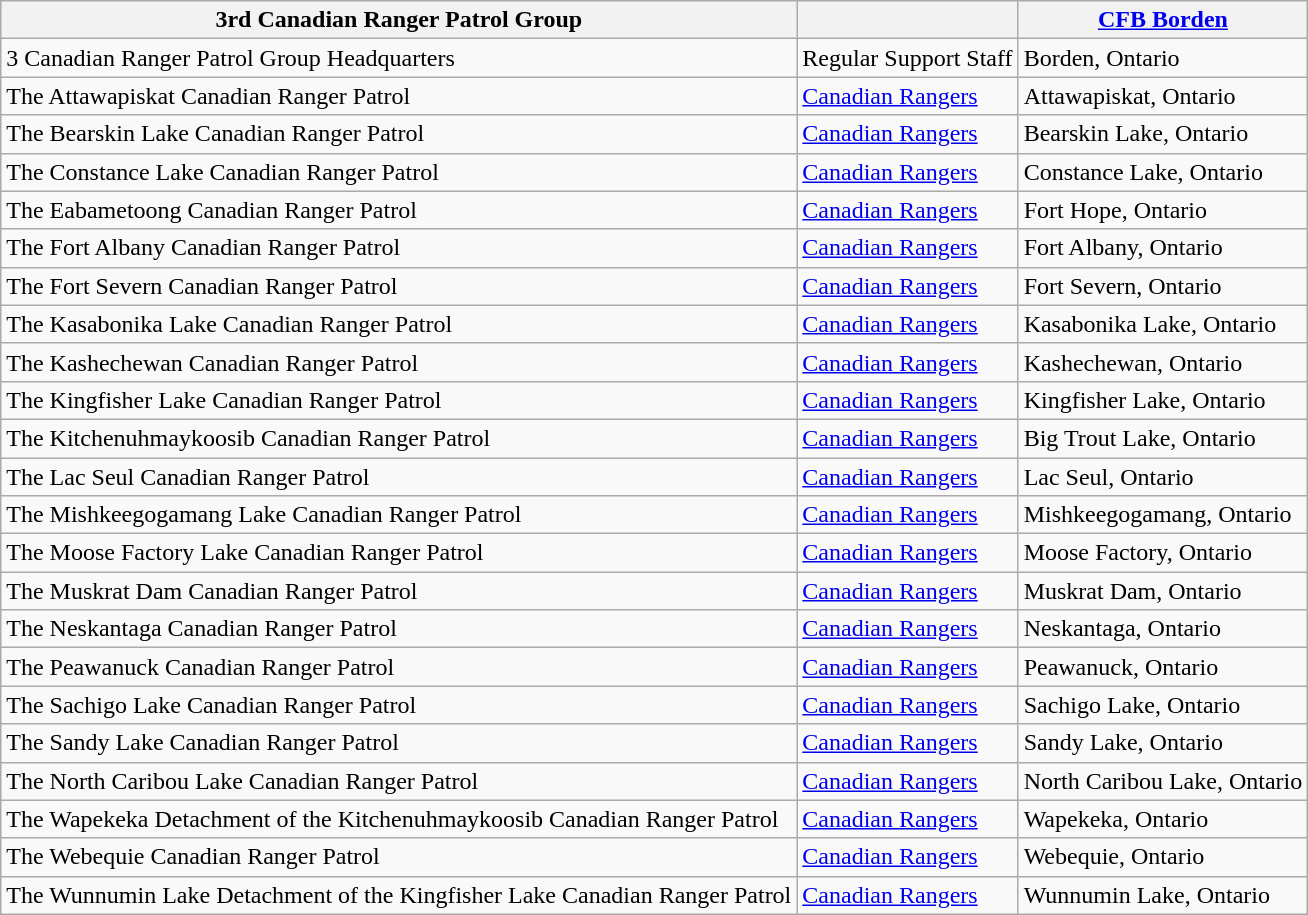<table class=wikitable>
<tr>
<th>3rd Canadian Ranger Patrol Group</th>
<th></th>
<th><a href='#'>CFB Borden</a></th>
</tr>
<tr>
<td>3 Canadian Ranger Patrol Group Headquarters</td>
<td>Regular Support Staff</td>
<td>Borden, Ontario</td>
</tr>
<tr>
<td>The Attawapiskat Canadian Ranger Patrol</td>
<td><a href='#'>Canadian Rangers</a></td>
<td>Attawapiskat, Ontario</td>
</tr>
<tr>
<td>The Bearskin Lake Canadian Ranger Patrol</td>
<td><a href='#'>Canadian Rangers</a></td>
<td>Bearskin Lake, Ontario</td>
</tr>
<tr>
<td>The Constance Lake Canadian Ranger Patrol</td>
<td><a href='#'>Canadian Rangers</a></td>
<td>Constance Lake, Ontario</td>
</tr>
<tr>
<td>The Eabametoong Canadian Ranger Patrol</td>
<td><a href='#'>Canadian Rangers</a></td>
<td>Fort Hope, Ontario</td>
</tr>
<tr>
<td>The Fort Albany Canadian Ranger Patrol</td>
<td><a href='#'>Canadian Rangers</a></td>
<td>Fort Albany, Ontario</td>
</tr>
<tr>
<td>The Fort Severn Canadian Ranger Patrol</td>
<td><a href='#'>Canadian Rangers</a></td>
<td>Fort Severn, Ontario</td>
</tr>
<tr>
<td>The Kasabonika Lake Canadian Ranger Patrol</td>
<td><a href='#'>Canadian Rangers</a></td>
<td>Kasabonika Lake, Ontario</td>
</tr>
<tr>
<td>The Kashechewan Canadian Ranger Patrol</td>
<td><a href='#'>Canadian Rangers</a></td>
<td>Kashechewan, Ontario</td>
</tr>
<tr>
<td>The Kingfisher Lake Canadian Ranger Patrol</td>
<td><a href='#'>Canadian Rangers</a></td>
<td>Kingfisher Lake, Ontario</td>
</tr>
<tr>
<td>The Kitchenuhmaykoosib Canadian Ranger Patrol</td>
<td><a href='#'>Canadian Rangers</a></td>
<td>Big Trout Lake, Ontario</td>
</tr>
<tr>
<td>The Lac Seul Canadian Ranger Patrol</td>
<td><a href='#'>Canadian Rangers</a></td>
<td>Lac Seul, Ontario</td>
</tr>
<tr>
<td>The Mishkeegogamang Lake Canadian Ranger Patrol</td>
<td><a href='#'>Canadian Rangers</a></td>
<td>Mishkeegogamang, Ontario</td>
</tr>
<tr>
<td>The Moose Factory Lake Canadian Ranger Patrol</td>
<td><a href='#'>Canadian Rangers</a></td>
<td>Moose Factory, Ontario</td>
</tr>
<tr>
<td>The Muskrat Dam Canadian Ranger Patrol</td>
<td><a href='#'>Canadian Rangers</a></td>
<td>Muskrat Dam, Ontario</td>
</tr>
<tr>
<td>The Neskantaga Canadian Ranger Patrol</td>
<td><a href='#'>Canadian Rangers</a></td>
<td>Neskantaga, Ontario</td>
</tr>
<tr>
<td>The Peawanuck Canadian Ranger Patrol</td>
<td><a href='#'>Canadian Rangers</a></td>
<td>Peawanuck, Ontario</td>
</tr>
<tr>
<td>The Sachigo Lake Canadian Ranger Patrol</td>
<td><a href='#'>Canadian Rangers</a></td>
<td>Sachigo Lake, Ontario</td>
</tr>
<tr>
<td>The Sandy Lake Canadian Ranger Patrol</td>
<td><a href='#'>Canadian Rangers</a></td>
<td>Sandy Lake, Ontario</td>
</tr>
<tr>
<td>The North Caribou Lake Canadian Ranger Patrol</td>
<td><a href='#'>Canadian Rangers</a></td>
<td>North Caribou Lake, Ontario</td>
</tr>
<tr>
<td>The Wapekeka Detachment of the Kitchenuhmaykoosib Canadian Ranger Patrol</td>
<td><a href='#'>Canadian Rangers</a></td>
<td>Wapekeka, Ontario</td>
</tr>
<tr>
<td>The Webequie Canadian Ranger Patrol</td>
<td><a href='#'>Canadian Rangers</a></td>
<td>Webequie, Ontario</td>
</tr>
<tr>
<td>The Wunnumin Lake Detachment of the Kingfisher Lake Canadian Ranger Patrol</td>
<td><a href='#'>Canadian Rangers</a></td>
<td>Wunnumin Lake, Ontario</td>
</tr>
</table>
